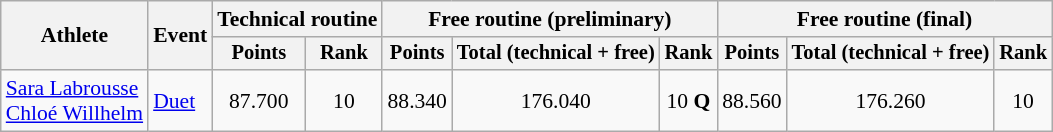<table class="wikitable" style="font-size:90%">
<tr>
<th rowspan="2">Athlete</th>
<th rowspan="2">Event</th>
<th colspan=2>Technical routine</th>
<th colspan=3>Free routine (preliminary)</th>
<th colspan=3>Free routine (final)</th>
</tr>
<tr style="font-size:95%">
<th>Points</th>
<th>Rank</th>
<th>Points</th>
<th>Total (technical + free)</th>
<th>Rank</th>
<th>Points</th>
<th>Total (technical + free)</th>
<th>Rank</th>
</tr>
<tr align=center>
<td align=left><a href='#'>Sara Labrousse</a><br><a href='#'>Chloé Willhelm</a></td>
<td align=left><a href='#'>Duet</a></td>
<td>87.700</td>
<td>10</td>
<td>88.340</td>
<td>176.040</td>
<td>10 <strong>Q</strong></td>
<td>88.560</td>
<td>176.260</td>
<td>10</td>
</tr>
</table>
